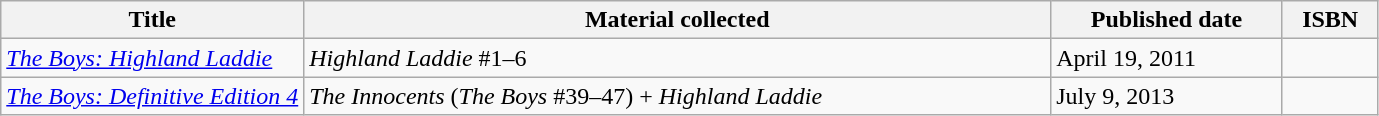<table class="wikitable">
<tr>
<th width="22%">Title</th>
<th>Material collected</th>
<th>Published date</th>
<th>ISBN</th>
</tr>
<tr>
<td><a href='#'><em>The Boys: Highland Laddie</em></a></td>
<td><em>Highland Laddie</em> #1–6</td>
<td>April 19, 2011</td>
<td></td>
</tr>
<tr>
<td><a href='#'><em>The Boys: Definitive Edition 4</em></a></td>
<td><em>The Innocents</em> (<em>The Boys</em> #39–47) + <em>Highland Laddie</em></td>
<td>July 9, 2013</td>
<td></td>
</tr>
</table>
